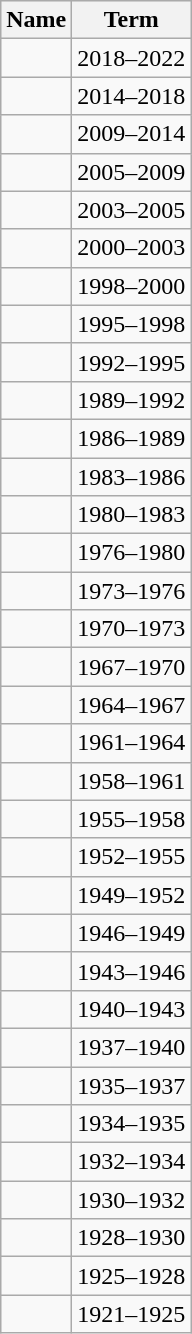<table class="wikitable sortable collapsible collapsed">
<tr style="background:#EFEFEF">
<th>Name</th>
<th>Term</th>
</tr>
<tr>
<td></td>
<td>2018–2022</td>
</tr>
<tr>
<td></td>
<td>2014–2018</td>
</tr>
<tr>
<td></td>
<td>2009–2014</td>
</tr>
<tr>
<td></td>
<td>2005–2009</td>
</tr>
<tr>
<td></td>
<td>2003–2005</td>
</tr>
<tr>
<td></td>
<td>2000–2003</td>
</tr>
<tr>
<td></td>
<td>1998–2000</td>
</tr>
<tr>
<td></td>
<td>1995–1998</td>
</tr>
<tr>
<td></td>
<td>1992–1995</td>
</tr>
<tr>
<td></td>
<td>1989–1992</td>
</tr>
<tr>
<td></td>
<td>1986–1989</td>
</tr>
<tr>
<td></td>
<td>1983–1986</td>
</tr>
<tr>
<td></td>
<td>1980–1983</td>
</tr>
<tr>
<td></td>
<td>1976–1980</td>
</tr>
<tr>
<td></td>
<td>1973–1976</td>
</tr>
<tr>
<td></td>
<td>1970–1973</td>
</tr>
<tr>
<td></td>
<td>1967–1970</td>
</tr>
<tr>
<td></td>
<td>1964–1967</td>
</tr>
<tr>
<td></td>
<td>1961–1964</td>
</tr>
<tr>
<td></td>
<td>1958–1961</td>
</tr>
<tr>
<td></td>
<td>1955–1958</td>
</tr>
<tr>
<td></td>
<td>1952–1955</td>
</tr>
<tr>
<td></td>
<td>1949–1952</td>
</tr>
<tr>
<td></td>
<td>1946–1949</td>
</tr>
<tr>
<td></td>
<td>1943–1946</td>
</tr>
<tr>
<td></td>
<td>1940–1943</td>
</tr>
<tr>
<td></td>
<td>1937–1940</td>
</tr>
<tr>
<td></td>
<td>1935–1937</td>
</tr>
<tr>
<td></td>
<td>1934–1935</td>
</tr>
<tr>
<td></td>
<td>1932–1934</td>
</tr>
<tr>
<td></td>
<td>1930–1932</td>
</tr>
<tr>
<td></td>
<td>1928–1930</td>
</tr>
<tr>
<td></td>
<td>1925–1928</td>
</tr>
<tr>
<td></td>
<td>1921–1925</td>
</tr>
</table>
